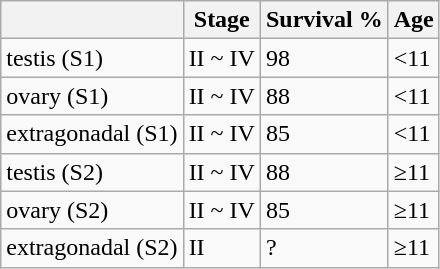<table class="wikitable">
<tr>
<th></th>
<th>Stage</th>
<th>Survival %</th>
<th>Age</th>
</tr>
<tr>
<td>testis (S1)</td>
<td>II ~ IV</td>
<td>98</td>
<td><11</td>
</tr>
<tr>
<td>ovary (S1)</td>
<td>II ~ IV</td>
<td>88</td>
<td><11</td>
</tr>
<tr>
<td>extragonadal (S1)</td>
<td>II ~ IV</td>
<td>85</td>
<td><11</td>
</tr>
<tr>
<td>testis (S2)</td>
<td>II ~ IV</td>
<td>88</td>
<td>≥11</td>
</tr>
<tr>
<td>ovary (S2)</td>
<td>II ~ IV</td>
<td>85</td>
<td>≥11</td>
</tr>
<tr>
<td>extragonadal (S2)</td>
<td>II</td>
<td>?</td>
<td>≥11</td>
</tr>
</table>
